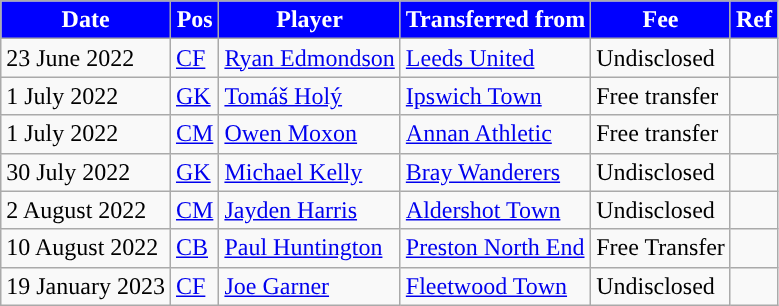<table class="wikitable plainrowheaders sortable">
<tr>
<th style="background:#0000FF; color:#ffffff; ">Date</th>
<th style="background:#0000FF; color:#ffffff; ">Pos</th>
<th style="background:#0000FF; color:#ffffff; ">Player</th>
<th style="background:#0000FF; color:#ffffff; ">Transferred from</th>
<th style="background:#0000FF; color:#ffffff; ">Fee</th>
<th style="background:#0000FF; color:#ffffff; ">Ref</th>
</tr>
<tr>
<td>23 June 2022</td>
<td><a href='#'>CF</a></td>
<td> <a href='#'>Ryan Edmondson</a></td>
<td> <a href='#'>Leeds United</a></td>
<td>Undisclosed</td>
<td></td>
</tr>
<tr>
<td>1 July 2022</td>
<td><a href='#'>GK</a></td>
<td> <a href='#'>Tomáš Holý</a></td>
<td> <a href='#'>Ipswich Town</a></td>
<td>Free transfer</td>
<td></td>
</tr>
<tr>
<td>1 July 2022</td>
<td><a href='#'>CM</a></td>
<td> <a href='#'>Owen Moxon</a></td>
<td> <a href='#'>Annan Athletic</a></td>
<td>Free transfer</td>
<td></td>
</tr>
<tr>
<td>30 July 2022</td>
<td><a href='#'>GK</a></td>
<td> <a href='#'>Michael Kelly</a></td>
<td> <a href='#'>Bray Wanderers</a></td>
<td>Undisclosed</td>
<td></td>
</tr>
<tr>
<td>2 August 2022</td>
<td><a href='#'>CM</a></td>
<td> <a href='#'>Jayden Harris</a></td>
<td> <a href='#'>Aldershot Town</a></td>
<td>Undisclosed</td>
<td></td>
</tr>
<tr>
<td>10 August 2022</td>
<td><a href='#'>CB</a></td>
<td> <a href='#'>Paul Huntington</a></td>
<td> <a href='#'>Preston North End</a></td>
<td>Free Transfer</td>
<td></td>
</tr>
<tr>
<td>19 January 2023</td>
<td><a href='#'>CF</a></td>
<td> <a href='#'>Joe Garner</a></td>
<td> <a href='#'>Fleetwood Town</a></td>
<td>Undisclosed</td>
<td></td>
</tr>
</table>
